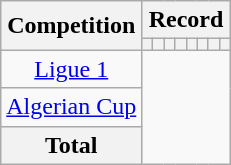<table class="wikitable" style="text-align: center">
<tr>
<th rowspan=2>Competition</th>
<th colspan=8>Record</th>
</tr>
<tr>
<th></th>
<th></th>
<th></th>
<th></th>
<th></th>
<th></th>
<th></th>
<th></th>
</tr>
<tr>
<td><a href='#'>Ligue 1</a><br></td>
</tr>
<tr>
<td><a href='#'>Algerian Cup</a><br></td>
</tr>
<tr>
<th>Total<br></th>
</tr>
</table>
